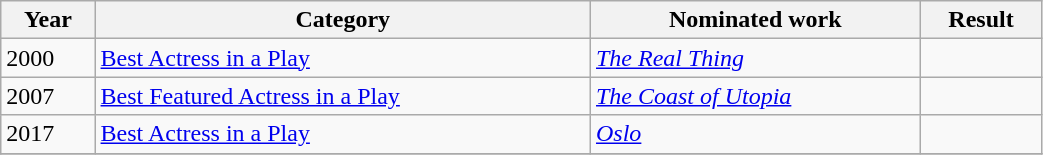<table class="wikitable plainrowheaders" style="width:55%">
<tr>
<th>Year</th>
<th>Category</th>
<th>Nominated work</th>
<th>Result</th>
</tr>
<tr>
<td>2000</td>
<td><a href='#'>Best Actress in a Play</a></td>
<td><em><a href='#'>The Real Thing</a></em></td>
<td></td>
</tr>
<tr>
<td>2007</td>
<td><a href='#'>Best Featured Actress in a Play</a></td>
<td><em><a href='#'>The Coast of Utopia</a></em></td>
<td></td>
</tr>
<tr>
<td>2017</td>
<td><a href='#'>Best Actress in a Play</a></td>
<td><em><a href='#'>Oslo</a></em></td>
<td></td>
</tr>
<tr>
</tr>
</table>
